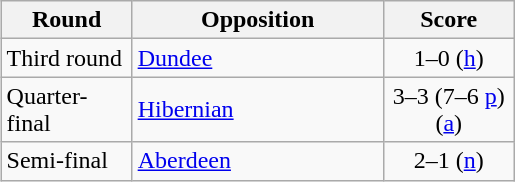<table class="wikitable" style="text-align:left;margin-left:1em;float:right">
<tr>
<th width=80>Round</th>
<th width=160>Opposition</th>
<th width=80>Score</th>
</tr>
<tr>
<td>Third round</td>
<td><a href='#'>Dundee</a></td>
<td align=center>1–0 (<a href='#'>h</a>)</td>
</tr>
<tr>
<td>Quarter-final</td>
<td><a href='#'>Hibernian</a></td>
<td align=center>3–3 (7–6 <a href='#'>p</a>) (<a href='#'>a</a>)</td>
</tr>
<tr>
<td>Semi-final</td>
<td><a href='#'>Aberdeen</a></td>
<td align=center>2–1 (<a href='#'>n</a>)</td>
</tr>
</table>
